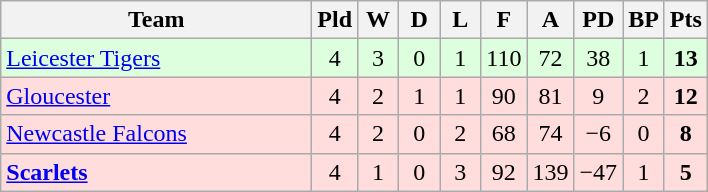<table class="wikitable" style="text-align:center">
<tr>
<th width="200">Team</th>
<th width="20">Pld</th>
<th width="20">W</th>
<th width="20">D</th>
<th width="20">L</th>
<th width="20">F</th>
<th width="20">A</th>
<th width="20">PD</th>
<th width="20">BP</th>
<th width="20">Pts</th>
</tr>
<tr bgcolor="ddffdd">
<td align=left><a href='#'>Leicester Tigers</a></td>
<td>4</td>
<td>3</td>
<td>0</td>
<td>1</td>
<td>110</td>
<td>72</td>
<td>38</td>
<td>1</td>
<td><strong>13</strong></td>
</tr>
<tr bgcolor="ffdddd">
<td align=left><a href='#'>Gloucester</a></td>
<td>4</td>
<td>2</td>
<td>1</td>
<td>1</td>
<td>90</td>
<td>81</td>
<td>9</td>
<td>2</td>
<td><strong>12</strong></td>
</tr>
<tr bgcolor="ffdddd">
<td align=left><a href='#'>Newcastle Falcons</a></td>
<td>4</td>
<td>2</td>
<td>0</td>
<td>2</td>
<td>68</td>
<td>74</td>
<td>−6</td>
<td>0</td>
<td><strong>8</strong></td>
</tr>
<tr bgcolor="ffdddd">
<td align=left><strong><a href='#'>Scarlets</a></strong></td>
<td>4</td>
<td>1</td>
<td>0</td>
<td>3</td>
<td>92</td>
<td>139</td>
<td>−47</td>
<td>1</td>
<td><strong>5</strong></td>
</tr>
</table>
